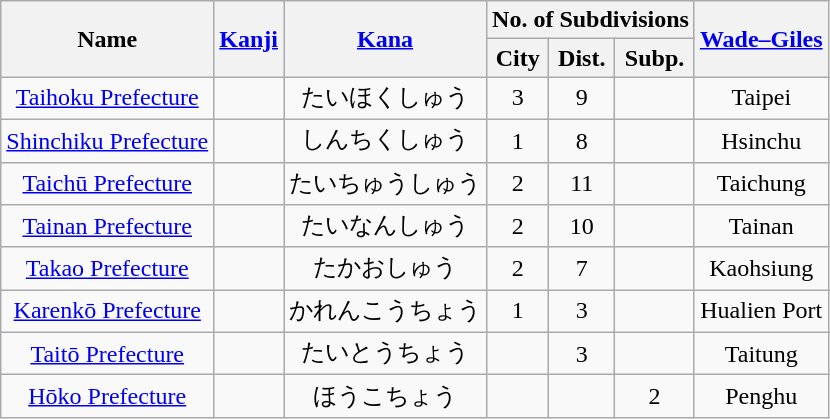<table class=wikitable style="text-align:center;">
<tr>
<th rowspan=2>Name</th>
<th rowspan=2><a href='#'>Kanji</a></th>
<th rowspan=2><a href='#'>Kana</a></th>
<th colspan=3>No. of Subdivisions</th>
<th rowspan=2><a href='#'>Wade–Giles</a></th>
</tr>
<tr>
<th>City</th>
<th>Dist.</th>
<th>Subp.</th>
</tr>
<tr>
<td><a href='#'>Taihoku Prefecture</a></td>
<td></td>
<td>たいほくしゅう</td>
<td>3</td>
<td>9</td>
<td></td>
<td>Taipei</td>
</tr>
<tr>
<td><a href='#'>Shinchiku Prefecture</a></td>
<td></td>
<td>しんちくしゅう</td>
<td>1</td>
<td>8</td>
<td></td>
<td>Hsinchu</td>
</tr>
<tr>
<td><a href='#'>Taichū Prefecture</a></td>
<td></td>
<td>たいちゅうしゅう</td>
<td>2</td>
<td>11</td>
<td></td>
<td>Taichung</td>
</tr>
<tr>
<td><a href='#'>Tainan Prefecture</a></td>
<td></td>
<td>たいなんしゅう</td>
<td>2</td>
<td>10</td>
<td></td>
<td>Tainan</td>
</tr>
<tr>
<td><a href='#'>Takao Prefecture</a></td>
<td></td>
<td>たかおしゅう</td>
<td>2</td>
<td>7</td>
<td></td>
<td>Kaohsiung</td>
</tr>
<tr>
<td><a href='#'>Karenkō Prefecture</a></td>
<td></td>
<td>かれんこうちょう</td>
<td>1</td>
<td>3</td>
<td></td>
<td>Hualien Port</td>
</tr>
<tr>
<td><a href='#'>Taitō Prefecture</a></td>
<td></td>
<td>たいとうちょう</td>
<td></td>
<td>3</td>
<td></td>
<td>Taitung</td>
</tr>
<tr>
<td><a href='#'>Hōko Prefecture</a></td>
<td></td>
<td>ほうこちょう</td>
<td></td>
<td></td>
<td>2</td>
<td>Penghu</td>
</tr>
</table>
